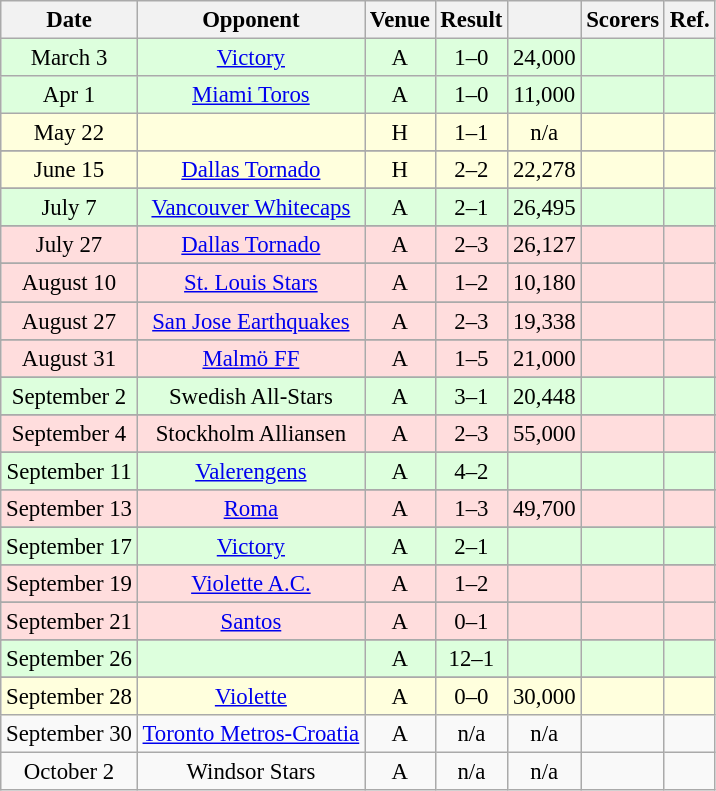<table class="wikitable" style="font-size:95%; text-align:center">
<tr>
<th>Date</th>
<th>Opponent</th>
<th>Venue</th>
<th>Result</th>
<th></th>
<th>Scorers</th>
<th>Ref.</th>
</tr>
<tr bgcolor= #ddffdd>
<td> March 3</td>
<td>  <a href='#'>Victory</a></td>
<td>A</td>
<td>1–0</td>
<td>24,000</td>
<td></td>
<td></td>
</tr>
<tr bgcolor= #ddffdd>
<td> Apr 1</td>
<td>  <a href='#'>Miami Toros</a></td>
<td>A</td>
<td>1–0</td>
<td>11,000</td>
<td></td>
<td></td>
</tr>
<tr bgcolor="#ffffdd">
<td> May 22</td>
<td> </td>
<td>H</td>
<td>1–1</td>
<td>n/a</td>
<td></td>
<td></td>
</tr>
<tr>
</tr>
<tr bgcolor="#ffffdd">
<td>June 15</td>
<td>  <a href='#'>Dallas Tornado</a></td>
<td>H</td>
<td>2–2</td>
<td>22,278</td>
<td></td>
<td></td>
</tr>
<tr>
</tr>
<tr bgcolor="#ddffdd">
<td> July 7</td>
<td>  <a href='#'>Vancouver Whitecaps</a></td>
<td>A</td>
<td>2–1</td>
<td>26,495</td>
<td></td>
<td></td>
</tr>
<tr>
</tr>
<tr bgcolor="#ffdddd">
<td>July 27</td>
<td>  <a href='#'>Dallas Tornado</a></td>
<td>A</td>
<td>2–3</td>
<td>26,127</td>
<td></td>
<td></td>
</tr>
<tr>
</tr>
<tr bgcolor="#ffdddd">
<td>August 10</td>
<td>  <a href='#'>St. Louis Stars</a></td>
<td>A</td>
<td>1–2</td>
<td>10,180</td>
<td></td>
<td></td>
</tr>
<tr>
</tr>
<tr bgcolor="#ffdddd">
<td>August 27</td>
<td>  <a href='#'>San Jose Earthquakes</a></td>
<td>A</td>
<td>2–3</td>
<td>19,338</td>
<td></td>
<td></td>
</tr>
<tr>
</tr>
<tr bgcolor="#ffdddd">
<td>August 31</td>
<td>  <a href='#'>Malmö FF</a></td>
<td>A</td>
<td>1–5</td>
<td>21,000</td>
<td></td>
<td></td>
</tr>
<tr>
</tr>
<tr bgcolor="#ddffdd">
<td>September 2</td>
<td>  Swedish All-Stars</td>
<td>A</td>
<td>3–1</td>
<td>20,448</td>
<td></td>
<td></td>
</tr>
<tr>
</tr>
<tr bgcolor="#ffdddd">
<td>September 4</td>
<td>  Stockholm Alliansen</td>
<td>A</td>
<td>2–3</td>
<td>55,000</td>
<td></td>
<td></td>
</tr>
<tr>
</tr>
<tr bgcolor="#ddffdd">
<td>September 11</td>
<td>   <a href='#'>Valerengens</a></td>
<td>A</td>
<td>4–2</td>
<td></td>
<td></td>
<td></td>
</tr>
<tr>
</tr>
<tr bgcolor="#ffdddd">
<td>September 13</td>
<td> <a href='#'>Roma</a></td>
<td>A</td>
<td>1–3</td>
<td>49,700</td>
<td></td>
<td></td>
</tr>
<tr>
</tr>
<tr bgcolor="#ddffdd">
<td>September 17</td>
<td>  <a href='#'>Victory</a></td>
<td>A</td>
<td>2–1</td>
<td></td>
<td></td>
<td></td>
</tr>
<tr>
</tr>
<tr bgcolor="#ffdddd">
<td>September 19</td>
<td>  <a href='#'>Violette A.C.</a></td>
<td>A</td>
<td>1–2</td>
<td></td>
<td></td>
<td></td>
</tr>
<tr>
</tr>
<tr bgcolor="#ffdddd">
<td>September 21</td>
<td>  <a href='#'>Santos</a></td>
<td>A</td>
<td>0–1</td>
<td></td>
<td></td>
<td></td>
</tr>
<tr>
</tr>
<tr bgcolor="#ddffdd">
<td>September 26</td>
<td> </td>
<td>A</td>
<td>12–1</td>
<td></td>
<td></td>
<td></td>
</tr>
<tr>
</tr>
<tr bgcolor="#ffffdd">
<td>September 28</td>
<td>  <a href='#'>Violette</a></td>
<td>A</td>
<td>0–0</td>
<td>30,000</td>
<td></td>
<td></td>
</tr>
<tr>
<td>September 30</td>
<td>  <a href='#'>Toronto Metros-Croatia</a></td>
<td>A</td>
<td>n/a</td>
<td>n/a</td>
<td></td>
<td></td>
</tr>
<tr>
<td> October 2</td>
<td>  Windsor Stars</td>
<td>A</td>
<td>n/a</td>
<td>n/a</td>
<td></td>
<td></td>
</tr>
</table>
